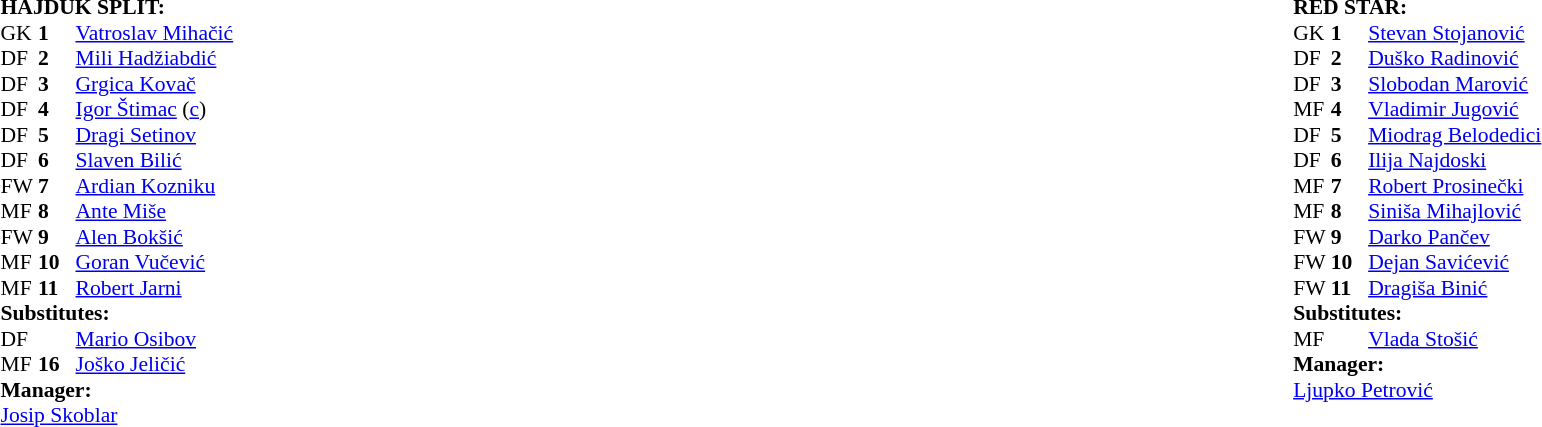<table width="100%">
<tr>
<td valign="top" width="50%"><br><table style="font-size: 90%" cellspacing="0" cellpadding="0">
<tr>
<td colspan="4"><strong>HAJDUK SPLIT:</strong></td>
</tr>
<tr>
<th width="25"></th>
<th width="25"></th>
</tr>
<tr>
<td>GK</td>
<td><strong>1</strong></td>
<td> <a href='#'>Vatroslav Mihačić</a></td>
</tr>
<tr>
<td>DF</td>
<td><strong>2</strong></td>
<td> <a href='#'>Mili Hadžiabdić</a></td>
</tr>
<tr>
<td>DF</td>
<td><strong>3</strong></td>
<td> <a href='#'>Grgica Kovač</a></td>
<td></td>
<td></td>
</tr>
<tr>
<td>DF</td>
<td><strong>4</strong></td>
<td> <a href='#'>Igor Štimac</a> (<a href='#'>c</a>)</td>
<td></td>
</tr>
<tr>
<td>DF</td>
<td><strong>5</strong></td>
<td> <a href='#'>Dragi Setinov</a></td>
</tr>
<tr>
<td>DF</td>
<td><strong>6</strong></td>
<td> <a href='#'>Slaven Bilić</a></td>
</tr>
<tr>
<td>FW</td>
<td><strong>7</strong></td>
<td> <a href='#'>Ardian Kozniku</a></td>
<td></td>
<td></td>
</tr>
<tr>
<td>MF</td>
<td><strong>8</strong></td>
<td> <a href='#'>Ante Miše</a></td>
</tr>
<tr>
<td>FW</td>
<td><strong>9</strong></td>
<td> <a href='#'>Alen Bokšić</a></td>
</tr>
<tr>
<td>MF</td>
<td><strong>10</strong></td>
<td> <a href='#'>Goran Vučević</a></td>
</tr>
<tr>
<td>MF</td>
<td><strong>11</strong></td>
<td> <a href='#'>Robert Jarni</a></td>
</tr>
<tr>
<td colspan=3><strong>Substitutes:</strong></td>
</tr>
<tr>
<td>DF</td>
<td><strong></strong></td>
<td> <a href='#'>Mario Osibov</a></td>
<td></td>
<td></td>
</tr>
<tr>
<td>MF</td>
<td><strong>16</strong></td>
<td> <a href='#'>Joško Jeličić</a></td>
<td></td>
<td></td>
</tr>
<tr>
<td colspan=3><strong>Manager:</strong></td>
</tr>
<tr>
<td colspan=4> <a href='#'>Josip Skoblar</a></td>
</tr>
</table>
</td>
<td valign="top" width="50%"><br><table style="font-size: 90%" cellspacing="0" cellpadding="0" align="center">
<tr>
<td colspan="4"><strong>RED STAR:</strong></td>
</tr>
<tr>
<th width="25"></th>
<th width="25"></th>
</tr>
<tr>
<td>GK</td>
<td><strong>1</strong></td>
<td> <a href='#'>Stevan Stojanović</a></td>
</tr>
<tr>
<td>DF</td>
<td><strong>2</strong></td>
<td> <a href='#'>Duško Radinović</a></td>
<td></td>
<td></td>
</tr>
<tr>
<td>DF</td>
<td><strong>3</strong></td>
<td> <a href='#'>Slobodan Marović</a></td>
</tr>
<tr>
<td>MF</td>
<td><strong>4</strong></td>
<td> <a href='#'>Vladimir Jugović</a></td>
</tr>
<tr>
<td>DF</td>
<td><strong>5</strong></td>
<td> <a href='#'>Miodrag Belodedici</a></td>
</tr>
<tr>
<td>DF</td>
<td><strong>6</strong></td>
<td> <a href='#'>Ilija Najdoski</a></td>
</tr>
<tr>
<td>MF</td>
<td><strong>7</strong></td>
<td> <a href='#'>Robert Prosinečki</a></td>
</tr>
<tr>
<td>MF</td>
<td><strong>8</strong></td>
<td> <a href='#'>Siniša Mihajlović</a></td>
<td></td>
</tr>
<tr>
<td>FW</td>
<td><strong>9</strong></td>
<td> <a href='#'>Darko Pančev</a></td>
</tr>
<tr>
<td>FW</td>
<td><strong>10</strong></td>
<td> <a href='#'>Dejan Savićević</a></td>
</tr>
<tr>
<td>FW</td>
<td><strong>11</strong></td>
<td> <a href='#'>Dragiša Binić</a></td>
</tr>
<tr>
<td colspan=3><strong>Substitutes:</strong></td>
</tr>
<tr>
<td>MF</td>
<td><strong></strong></td>
<td> <a href='#'>Vlada Stošić</a></td>
<td></td>
<td></td>
</tr>
<tr>
<td colspan=3><strong>Manager:</strong></td>
</tr>
<tr>
<td colspan=4> <a href='#'>Ljupko Petrović</a></td>
</tr>
</table>
</td>
</tr>
</table>
